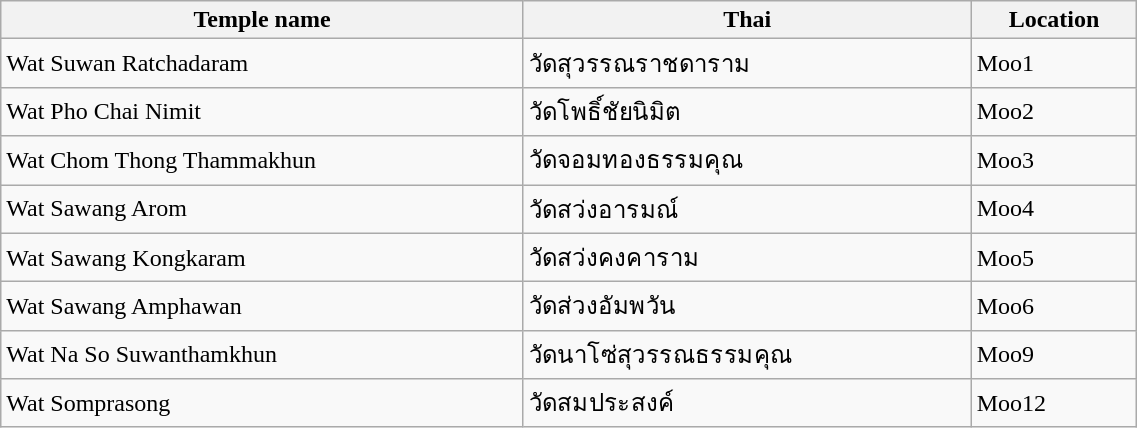<table class="wikitable" style="width:60%;">
<tr>
<th>Temple name</th>
<th>Thai</th>
<th>Location</th>
</tr>
<tr>
<td>Wat Suwan Ratchadaram</td>
<td>วัดสุวรรณราชดาราม</td>
<td>Moo1</td>
</tr>
<tr>
<td>Wat Pho Chai Nimit</td>
<td>วัดโพธิ์ชัยนิมิต</td>
<td>Moo2</td>
</tr>
<tr>
<td>Wat Chom Thong Thammakhun</td>
<td>วัดจอมทองธรรมคุณ</td>
<td>Moo3</td>
</tr>
<tr>
<td>Wat Sawang Arom</td>
<td>วัดสว่งอารมณ์</td>
<td>Moo4</td>
</tr>
<tr>
<td>Wat Sawang Kongkaram</td>
<td>วัดสว่งคงคาราม</td>
<td>Moo5</td>
</tr>
<tr>
<td>Wat Sawang Amphawan</td>
<td>วัดส่วงอัมพวัน</td>
<td>Moo6</td>
</tr>
<tr>
<td>Wat Na So Suwanthamkhun</td>
<td>วัดนาโซ่สุวรรณธรรมคุณ</td>
<td>Moo9</td>
</tr>
<tr>
<td>Wat Somprasong</td>
<td>วัดสมประสงค์</td>
<td>Moo12</td>
</tr>
</table>
